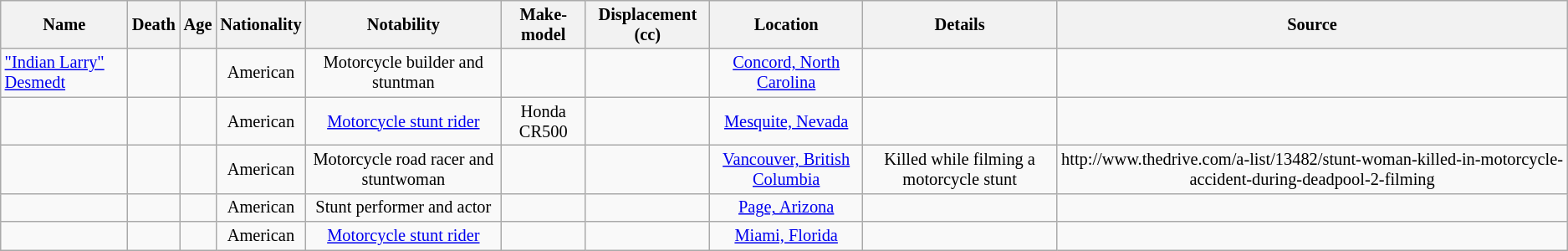<table class="wikitable sortable" style="text-align:center; font-size:85%">
<tr>
<th>Name</th>
<th>Death</th>
<th>Age</th>
<th>Nationality</th>
<th>Notability</th>
<th>Make-model</th>
<th>Displacement (cc)</th>
<th>Location</th>
<th>Details</th>
<th>Source</th>
</tr>
<tr>
<td align="left"><a href='#'>"Indian Larry" Desmedt</a></td>
<td></td>
<td></td>
<td>American</td>
<td>Motorcycle builder and stuntman</td>
<td></td>
<td></td>
<td><a href='#'>Concord, North Carolina</a></td>
<td></td>
<td></td>
</tr>
<tr>
<td align="left"></td>
<td></td>
<td></td>
<td>American</td>
<td><a href='#'>Motorcycle stunt rider</a></td>
<td>Honda CR500</td>
<td></td>
<td><a href='#'>Mesquite, Nevada</a></td>
<td></td>
<td></td>
</tr>
<tr>
<td align="left"></td>
<td></td>
<td></td>
<td>American</td>
<td>Motorcycle road racer and stuntwoman</td>
<td></td>
<td></td>
<td><a href='#'>Vancouver, British Columbia</a></td>
<td>Killed while filming a motorcycle stunt</td>
<td>http://www.thedrive.com/a-list/13482/stunt-woman-killed-in-motorcycle-accident-during-deadpool-2-filming</td>
</tr>
<tr>
<td align="left"></td>
<td></td>
<td></td>
<td>American</td>
<td>Stunt performer and actor</td>
<td></td>
<td></td>
<td><a href='#'>Page, Arizona</a></td>
<td></td>
<td></td>
</tr>
<tr>
<td align="left"></td>
<td></td>
<td></td>
<td>American</td>
<td><a href='#'>Motorcycle stunt rider</a></td>
<td></td>
<td></td>
<td><a href='#'>Miami, Florida</a></td>
<td></td>
<td></td>
</tr>
</table>
